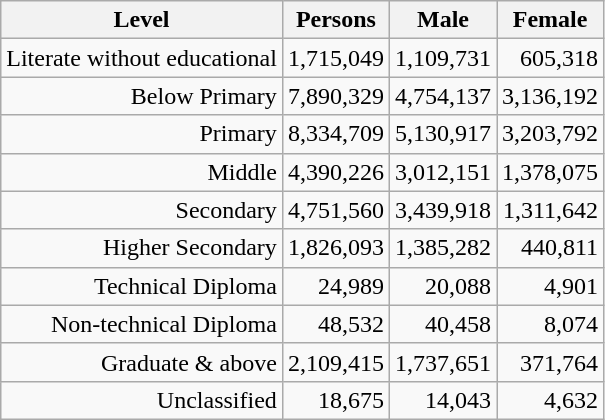<table class="wikitable sortable col1left" style="text-align: right;">
<tr>
<th>Level</th>
<th>Persons</th>
<th>Male</th>
<th>Female</th>
</tr>
<tr>
<td>Literate without educational</td>
<td>1,715,049</td>
<td>1,109,731</td>
<td>605,318</td>
</tr>
<tr>
<td>Below Primary</td>
<td>7,890,329</td>
<td>4,754,137</td>
<td>3,136,192</td>
</tr>
<tr>
<td>Primary</td>
<td>8,334,709</td>
<td>5,130,917</td>
<td>3,203,792</td>
</tr>
<tr>
<td>Middle</td>
<td>4,390,226</td>
<td>3,012,151</td>
<td>1,378,075</td>
</tr>
<tr>
<td>Secondary</td>
<td>4,751,560</td>
<td>3,439,918</td>
<td>1,311,642</td>
</tr>
<tr>
<td>Higher Secondary</td>
<td>1,826,093</td>
<td>1,385,282</td>
<td>440,811</td>
</tr>
<tr>
<td>Technical Diploma</td>
<td>24,989</td>
<td>20,088</td>
<td>4,901</td>
</tr>
<tr>
<td>Non-technical Diploma</td>
<td>48,532</td>
<td>40,458</td>
<td>8,074</td>
</tr>
<tr>
<td>Graduate & above</td>
<td>2,109,415</td>
<td>1,737,651</td>
<td>371,764</td>
</tr>
<tr>
<td>Unclassified</td>
<td>18,675</td>
<td>14,043</td>
<td>4,632</td>
</tr>
</table>
